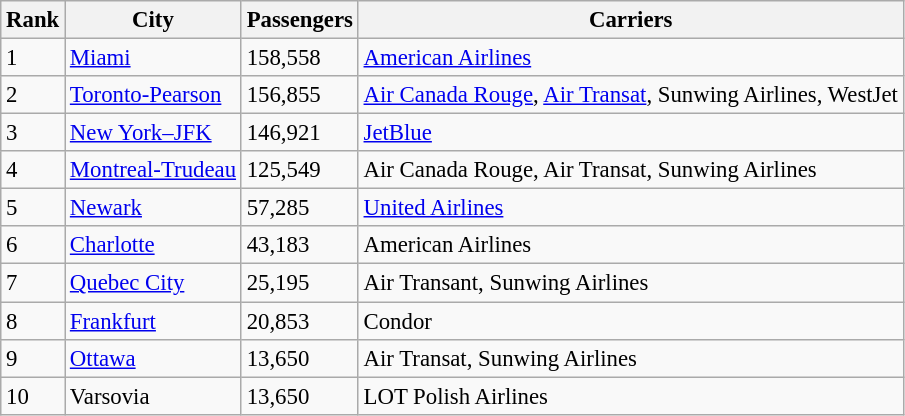<table class="wikitable sortable" style="font-size: 95%;">
<tr>
<th>Rank</th>
<th>City</th>
<th>Passengers</th>
<th>Carriers</th>
</tr>
<tr>
<td>1</td>
<td> <a href='#'>Miami</a></td>
<td>158,558</td>
<td><a href='#'>American Airlines</a></td>
</tr>
<tr>
<td>2</td>
<td> <a href='#'>Toronto-Pearson</a></td>
<td>156,855</td>
<td><a href='#'>Air Canada Rouge</a>, <a href='#'>Air Transat</a>, Sunwing Airlines, WestJet</td>
</tr>
<tr>
<td>3</td>
<td> <a href='#'>New York–JFK</a></td>
<td>146,921</td>
<td><a href='#'>JetBlue</a></td>
</tr>
<tr>
<td>4</td>
<td> <a href='#'>Montreal-Trudeau</a></td>
<td>125,549</td>
<td>Air Canada Rouge, Air Transat, Sunwing Airlines</td>
</tr>
<tr>
<td>5</td>
<td> <a href='#'>Newark</a></td>
<td>57,285</td>
<td><a href='#'>United Airlines</a></td>
</tr>
<tr>
<td>6</td>
<td> <a href='#'>Charlotte</a></td>
<td>43,183</td>
<td>American Airlines</td>
</tr>
<tr>
<td>7</td>
<td> <a href='#'>Quebec City</a></td>
<td>25,195</td>
<td>Air Transant, Sunwing Airlines</td>
</tr>
<tr>
<td>8</td>
<td> <a href='#'>Frankfurt</a></td>
<td>20,853</td>
<td>Condor</td>
</tr>
<tr>
<td>9</td>
<td><a href='#'>Ottawa</a></td>
<td>13,650</td>
<td>Air Transat, Sunwing Airlines</td>
</tr>
<tr>
<td>10</td>
<td> Varsovia</td>
<td>13,650</td>
<td>LOT Polish Airlines</td>
</tr>
</table>
